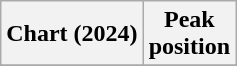<table class="wikitable sortable plainrowheaders" style="text-align:center">
<tr>
<th scope="col">Chart (2024)</th>
<th scope="col">Peak<br>position</th>
</tr>
<tr>
</tr>
</table>
